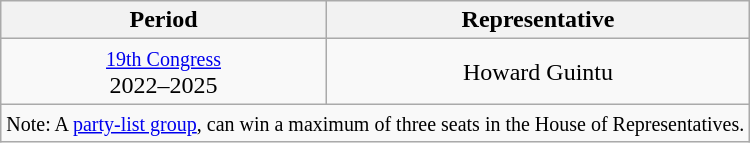<table class="wikitable"; style="text-align:center">
<tr>
<th>Period</th>
<th>Representative</th>
</tr>
<tr>
<td><small><a href='#'>19th Congress</a></small><br>2022–2025</td>
<td>Howard Guintu</td>
</tr>
<tr>
<td colspan=2><small>Note: A <a href='#'>party-list group</a>, can win a maximum of three seats in the House of Representatives.</small></td>
</tr>
</table>
